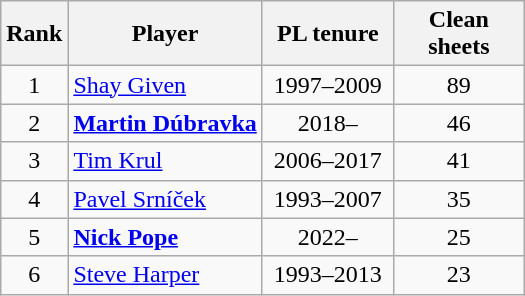<table class="wikitable sortable" style="text-align:center">
<tr>
<th>Rank</th>
<th>Player</th>
<th style="width: 5em;">PL tenure</th>
<th style="width: 5em;">Clean sheets</th>
</tr>
<tr>
<td>1</td>
<td style="text-align:left"><a href='#'>Shay Given</a></td>
<td>1997–2009</td>
<td>89</td>
</tr>
<tr>
<td>2</td>
<td style="text-align:left"><strong><a href='#'>Martin Dúbravka</a></strong></td>
<td>2018–</td>
<td>46</td>
</tr>
<tr>
<td>3</td>
<td style="text-align:left"><a href='#'>Tim Krul</a></td>
<td>2006–2017</td>
<td>41</td>
</tr>
<tr>
<td>4</td>
<td style="text-align:left"><a href='#'>Pavel Srníček</a></td>
<td>1993–2007</td>
<td>35</td>
</tr>
<tr>
<td>5</td>
<td style="text-align:left"><strong><a href='#'>Nick Pope</a></strong></td>
<td>2022–</td>
<td>25</td>
</tr>
<tr>
<td>6</td>
<td style="text-align:left"><a href='#'>Steve Harper</a></td>
<td>1993–2013</td>
<td>23</td>
</tr>
</table>
